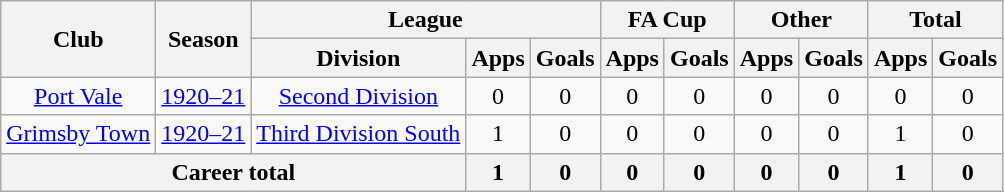<table class="wikitable" style="text-align: center;">
<tr>
<th rowspan="2">Club</th>
<th rowspan="2">Season</th>
<th colspan="3">League</th>
<th colspan="2">FA Cup</th>
<th colspan="2">Other</th>
<th colspan="2">Total</th>
</tr>
<tr>
<th>Division</th>
<th>Apps</th>
<th>Goals</th>
<th>Apps</th>
<th>Goals</th>
<th>Apps</th>
<th>Goals</th>
<th>Apps</th>
<th>Goals</th>
</tr>
<tr>
<td><a href='#'>Port Vale</a></td>
<td><a href='#'>1920–21</a></td>
<td><a href='#'>Second Division</a></td>
<td>0</td>
<td>0</td>
<td>0</td>
<td>0</td>
<td>0</td>
<td>0</td>
<td>0</td>
<td>0</td>
</tr>
<tr>
<td><a href='#'>Grimsby Town</a></td>
<td><a href='#'>1920–21</a></td>
<td><a href='#'>Third Division South</a></td>
<td>1</td>
<td>0</td>
<td>0</td>
<td>0</td>
<td>0</td>
<td>0</td>
<td>1</td>
<td>0</td>
</tr>
<tr>
<th colspan="3">Career total</th>
<th>1</th>
<th>0</th>
<th>0</th>
<th>0</th>
<th>0</th>
<th>0</th>
<th>1</th>
<th>0</th>
</tr>
</table>
